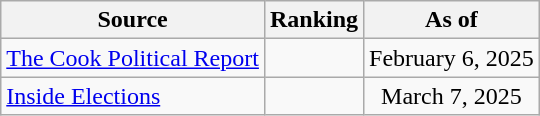<table class="wikitable" style="text-align:center">
<tr>
<th>Source</th>
<th>Ranking</th>
<th>As of</th>
</tr>
<tr>
<td align=left><a href='#'>The Cook Political Report</a></td>
<td></td>
<td>February 6, 2025</td>
</tr>
<tr>
<td align=left><a href='#'>Inside Elections</a></td>
<td></td>
<td>March 7, 2025</td>
</tr>
</table>
